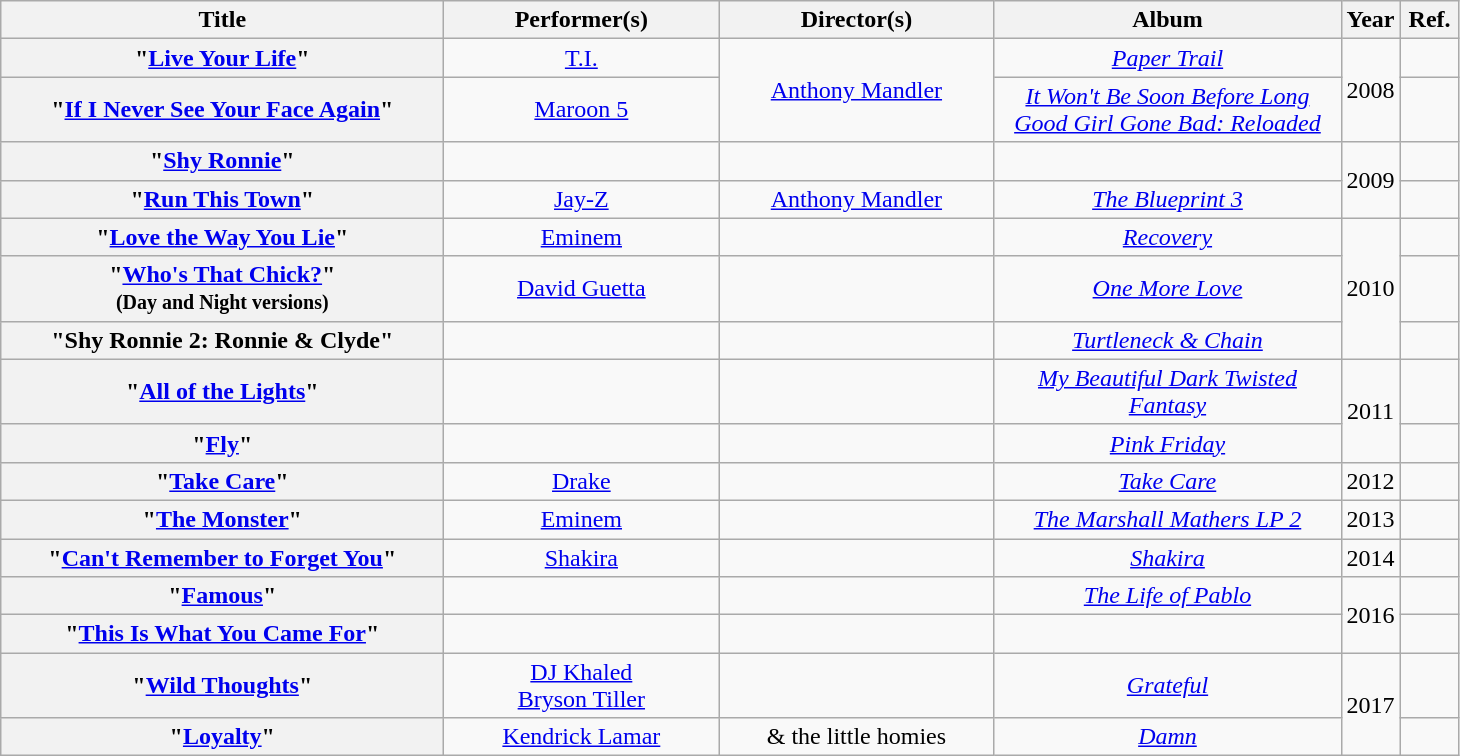<table class="wikitable plainrowheaders" style="text-align:center;">
<tr>
<th scope="col" style="width: 18em;">Title</th>
<th scope="col" style="width: 11em;">Performer(s)</th>
<th scope="col" style="width: 11em;">Director(s)</th>
<th scope="col" style="width: 14em;">Album</th>
<th scope="col" style="width: 2em;">Year</th>
<th scope="col" style="width: 2em;" class="unsortable">Ref.</th>
</tr>
<tr>
<th scope="row">"<a href='#'>Live Your Life</a>"</th>
<td><a href='#'>T.I.</a></td>
<td rowspan="2"><a href='#'>Anthony Mandler</a></td>
<td><em><a href='#'>Paper Trail</a></em></td>
<td rowspan="2">2008</td>
<td><br></td>
</tr>
<tr>
<th scope="row">"<a href='#'>If I Never See Your Face Again</a>"</th>
<td><a href='#'>Maroon 5</a></td>
<td><em><a href='#'>It Won't Be Soon Before Long</a></em> <br> <em><a href='#'>Good Girl Gone Bad: Reloaded</a></em></td>
<td><br></td>
</tr>
<tr>
<th scope="row">"<a href='#'>Shy Ronnie</a>"</th>
<td></td>
<td></td>
<td></td>
<td rowspan="2">2009</td>
<td></td>
</tr>
<tr>
<th scope="row">"<a href='#'>Run This Town</a>"</th>
<td><a href='#'>Jay-Z</a><br></td>
<td><a href='#'>Anthony Mandler</a></td>
<td><em><a href='#'>The Blueprint 3</a></em></td>
<td><br></td>
</tr>
<tr>
<th scope="row">"<a href='#'>Love the Way You Lie</a>"</th>
<td><a href='#'>Eminem</a></td>
<td></td>
<td><em><a href='#'>Recovery</a></em></td>
<td rowspan="3">2010</td>
<td></td>
</tr>
<tr>
<th scope="row">"<a href='#'>Who's That Chick?</a>" <br><small>(Day and Night versions)<br></small></th>
<td><a href='#'>David Guetta</a></td>
<td></td>
<td><em><a href='#'>One More Love</a></em></td>
<td><br></td>
</tr>
<tr>
<th scope="row">"Shy Ronnie 2: Ronnie & Clyde"</th>
<td></td>
<td></td>
<td><em><a href='#'>Turtleneck & Chain</a></em></td>
<td></td>
</tr>
<tr>
<th scope="row">"<a href='#'>All of the Lights</a>"</th>
<td><br></td>
<td></td>
<td><em><a href='#'>My Beautiful Dark Twisted Fantasy</a></em></td>
<td rowspan="2">2011</td>
<td><br></td>
</tr>
<tr>
<th scope="row">"<a href='#'>Fly</a>"</th>
<td></td>
<td></td>
<td><em><a href='#'>Pink Friday</a></em></td>
<td><br></td>
</tr>
<tr>
<th scope="row">"<a href='#'>Take Care</a>"</th>
<td><a href='#'>Drake</a></td>
<td></td>
<td><em><a href='#'>Take Care</a></em></td>
<td>2012</td>
<td><br></td>
</tr>
<tr>
<th scope="row">"<a href='#'>The Monster</a>"</th>
<td><a href='#'>Eminem</a></td>
<td></td>
<td><em><a href='#'>The Marshall Mathers LP 2</a></em></td>
<td>2013</td>
<td><br></td>
</tr>
<tr>
<th scope="row">"<a href='#'>Can't Remember to Forget You</a>"</th>
<td><a href='#'>Shakira</a></td>
<td></td>
<td><em><a href='#'>Shakira</a></em></td>
<td>2014</td>
<td><br></td>
</tr>
<tr>
<th scope="row">"<a href='#'>Famous</a>"</th>
<td></td>
<td></td>
<td><em><a href='#'>The Life of Pablo</a></em></td>
<td rowspan="2">2016</td>
<td></td>
</tr>
<tr>
<th scope="row">"<a href='#'>This Is What You Came For</a>"</th>
<td></td>
<td></td>
<td></td>
<td></td>
</tr>
<tr>
<th scope="row">"<a href='#'>Wild Thoughts</a>"</th>
<td><a href='#'>DJ Khaled</a> <br> <a href='#'>Bryson Tiller</a></td>
<td></td>
<td><em><a href='#'>Grateful</a></em></td>
<td rowspan=2>2017</td>
<td></td>
</tr>
<tr>
<th scope="row">"<a href='#'>Loyalty</a>"</th>
<td><a href='#'>Kendrick Lamar</a></td>
<td>  & the little homies</td>
<td><em><a href='#'>Damn</a></em></td>
<td></td>
</tr>
</table>
